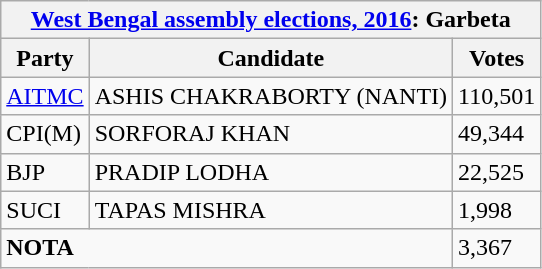<table class="wikitable sortable">
<tr>
<th colspan="3"><a href='#'>West Bengal assembly elections, 2016</a>: Garbeta</th>
</tr>
<tr>
<th>Party</th>
<th>Candidate</th>
<th>Votes</th>
</tr>
<tr>
<td><a href='#'>AITMC</a></td>
<td>ASHIS CHAKRABORTY (NANTI)</td>
<td>110,501</td>
</tr>
<tr>
<td>CPI(M)</td>
<td>SORFORAJ KHAN</td>
<td>49,344</td>
</tr>
<tr>
<td>BJP</td>
<td>PRADIP LODHA</td>
<td>22,525</td>
</tr>
<tr>
<td>SUCI</td>
<td>TAPAS MISHRA</td>
<td>1,998</td>
</tr>
<tr>
<td colspan="2"><strong>NOTA</strong></td>
<td>3,367</td>
</tr>
</table>
